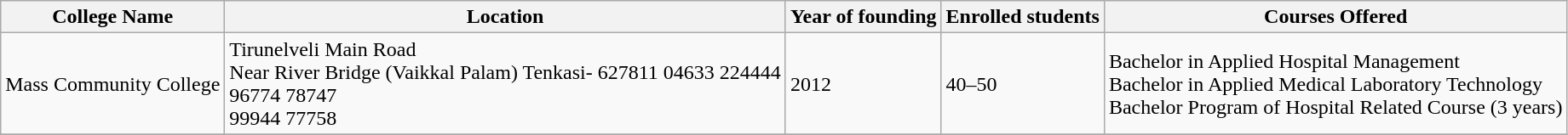<table class="wikitable">
<tr>
<th>College Name</th>
<th>Location</th>
<th>Year of founding</th>
<th>Enrolled students</th>
<th>Courses Offered</th>
</tr>
<tr>
<td>Mass Community College</td>
<td>Tirunelveli Main Road<br>Near River Bridge (Vaikkal Palam)
Tenkasi- 627811
04633 224444<br>96774 78747<br>99944 77758</td>
<td>2012</td>
<td>40–50</td>
<td>Bachelor in Applied Hospital Management<br>Bachelor in Applied Medical Laboratory Technology<br>Bachelor Program of Hospital Related Course (3 years)</td>
</tr>
<tr>
</tr>
</table>
